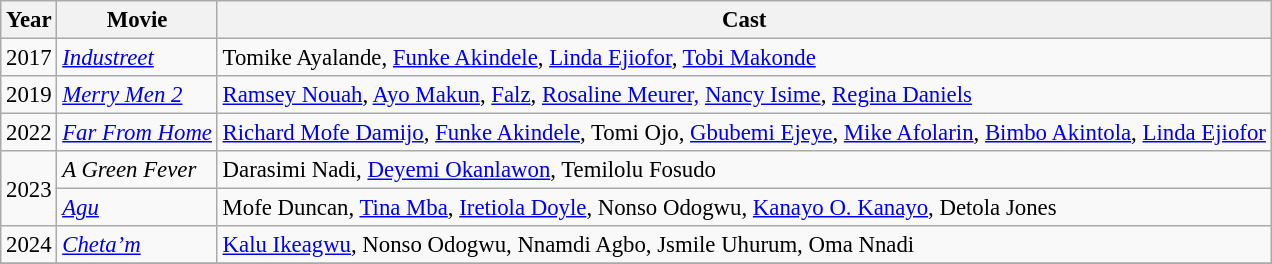<table class="wikitable" style="font-size:95%;">
<tr>
<th>Year</th>
<th>Movie</th>
<th>Cast</th>
</tr>
<tr>
<td>2017</td>
<td><em><a href='#'>Industreet</a></em></td>
<td>Tomike Ayalande, <a href='#'>Funke Akindele</a>, <a href='#'>Linda Ejiofor</a>, <a href='#'>Tobi Makonde</a></td>
</tr>
<tr>
<td>2019</td>
<td><a href='#'><em>Merry Men 2</em></a></td>
<td><a href='#'>Ramsey Nouah</a>, <a href='#'>Ayo Makun</a>, <a href='#'>Falz</a>, <a href='#'>Rosaline Meurer,</a> <a href='#'>Nancy Isime</a>, <a href='#'>Regina Daniels</a></td>
</tr>
<tr>
<td>2022</td>
<td><a href='#'><em>Far From Home</em></a></td>
<td><a href='#'>Richard Mofe Damijo</a>, <a href='#'>Funke Akindele</a>, Tomi Ojo, <a href='#'>Gbubemi Ejeye</a>, <a href='#'>Mike Afolarin</a>, <a href='#'>Bimbo Akintola</a>, <a href='#'>Linda Ejiofor</a></td>
</tr>
<tr>
<td rowspan="2">2023</td>
<td><em>A Green Fever</em></td>
<td>Darasimi Nadi, <a href='#'>Deyemi Okanlawon</a>, Temilolu Fosudo</td>
</tr>
<tr>
<td><a href='#'><em>Agu</em></a></td>
<td>Mofe Duncan, <a href='#'>Tina Mba</a>, <a href='#'>Iretiola Doyle</a>, Nonso Odogwu, <a href='#'>Kanayo O. Kanayo</a>, Detola Jones</td>
</tr>
<tr>
<td>2024</td>
<td><a href='#'><em>Cheta’m</em></a></td>
<td><a href='#'>Kalu Ikeagwu</a>, Nonso Odogwu, Nnamdi Agbo, Jsmile Uhurum, Oma Nnadi</td>
</tr>
<tr>
</tr>
</table>
